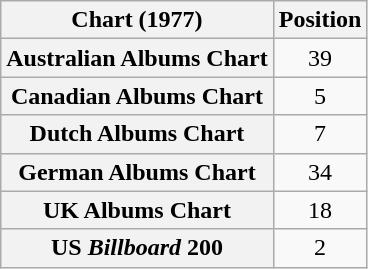<table class="wikitable sortable plainrowheaders" style="text-align:center;">
<tr>
<th scope="col">Chart (1977)</th>
<th scope="col">Position</th>
</tr>
<tr>
<th scope="row">Australian Albums Chart</th>
<td>39</td>
</tr>
<tr>
<th scope="row">Canadian Albums Chart</th>
<td>5</td>
</tr>
<tr>
<th scope="row">Dutch Albums Chart</th>
<td>7</td>
</tr>
<tr>
<th scope="row">German Albums Chart</th>
<td>34</td>
</tr>
<tr>
<th scope="row">UK Albums Chart</th>
<td>18</td>
</tr>
<tr>
<th scope="row">US <em>Billboard</em> 200</th>
<td>2</td>
</tr>
</table>
